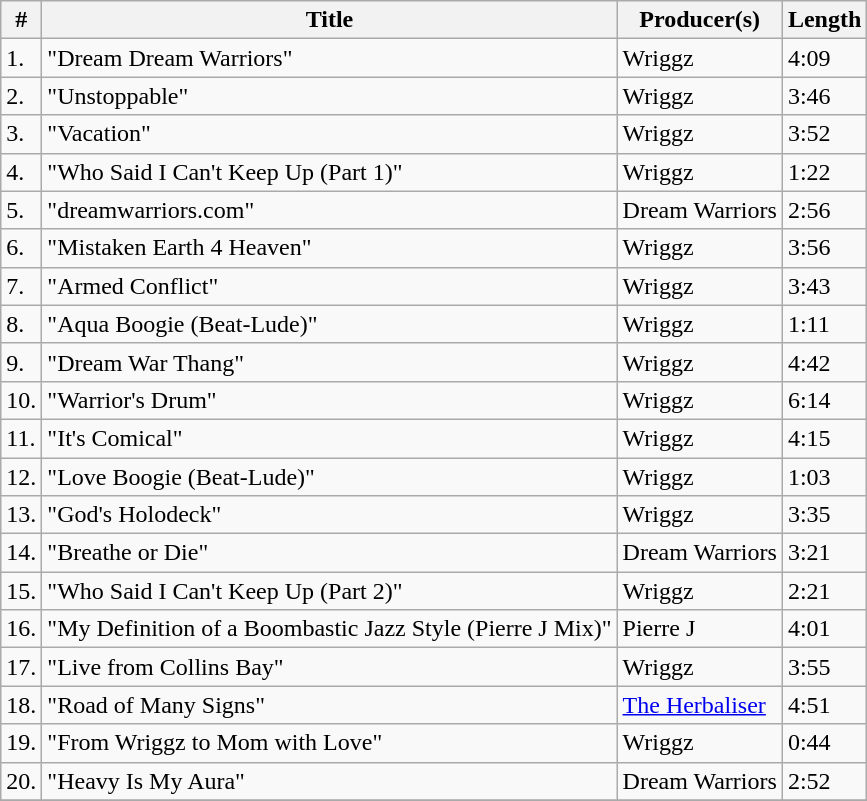<table class="wikitable">
<tr>
<th>#</th>
<th>Title</th>
<th>Producer(s)</th>
<th>Length</th>
</tr>
<tr>
<td>1.</td>
<td>"Dream Dream Warriors"</td>
<td>Wriggz</td>
<td>4:09</td>
</tr>
<tr>
<td>2.</td>
<td>"Unstoppable"</td>
<td>Wriggz</td>
<td>3:46</td>
</tr>
<tr>
<td>3.</td>
<td>"Vacation"</td>
<td>Wriggz</td>
<td>3:52</td>
</tr>
<tr>
<td>4.</td>
<td>"Who Said I Can't Keep Up (Part 1)"</td>
<td>Wriggz</td>
<td>1:22</td>
</tr>
<tr>
<td>5.</td>
<td>"dreamwarriors.com"</td>
<td>Dream Warriors</td>
<td>2:56</td>
</tr>
<tr>
<td>6.</td>
<td>"Mistaken Earth 4 Heaven"</td>
<td>Wriggz</td>
<td>3:56</td>
</tr>
<tr>
<td>7.</td>
<td>"Armed Conflict"</td>
<td>Wriggz</td>
<td>3:43</td>
</tr>
<tr>
<td>8.</td>
<td>"Aqua Boogie (Beat-Lude)"</td>
<td>Wriggz</td>
<td>1:11</td>
</tr>
<tr>
<td>9.</td>
<td>"Dream War Thang"</td>
<td>Wriggz</td>
<td>4:42</td>
</tr>
<tr>
<td>10.</td>
<td>"Warrior's Drum"</td>
<td>Wriggz</td>
<td>6:14</td>
</tr>
<tr>
<td>11.</td>
<td>"It's Comical"</td>
<td>Wriggz</td>
<td>4:15</td>
</tr>
<tr>
<td>12.</td>
<td>"Love Boogie (Beat-Lude)"</td>
<td>Wriggz</td>
<td>1:03</td>
</tr>
<tr>
<td>13.</td>
<td>"God's Holodeck"</td>
<td>Wriggz</td>
<td>3:35</td>
</tr>
<tr>
<td>14.</td>
<td>"Breathe or Die"</td>
<td>Dream Warriors</td>
<td>3:21</td>
</tr>
<tr>
<td>15.</td>
<td>"Who Said I Can't Keep Up (Part 2)"</td>
<td>Wriggz</td>
<td>2:21</td>
</tr>
<tr>
<td>16.</td>
<td>"My Definition of a Boombastic Jazz Style (Pierre J Mix)"</td>
<td>Pierre J</td>
<td>4:01</td>
</tr>
<tr>
<td>17.</td>
<td>"Live from Collins Bay"</td>
<td>Wriggz</td>
<td>3:55</td>
</tr>
<tr>
<td>18.</td>
<td>"Road of Many Signs"</td>
<td><a href='#'>The Herbaliser</a></td>
<td>4:51</td>
</tr>
<tr>
<td>19.</td>
<td>"From Wriggz to Mom with Love"</td>
<td>Wriggz</td>
<td>0:44</td>
</tr>
<tr>
<td>20.</td>
<td>"Heavy Is My Aura"</td>
<td>Dream Warriors</td>
<td>2:52</td>
</tr>
<tr>
</tr>
</table>
